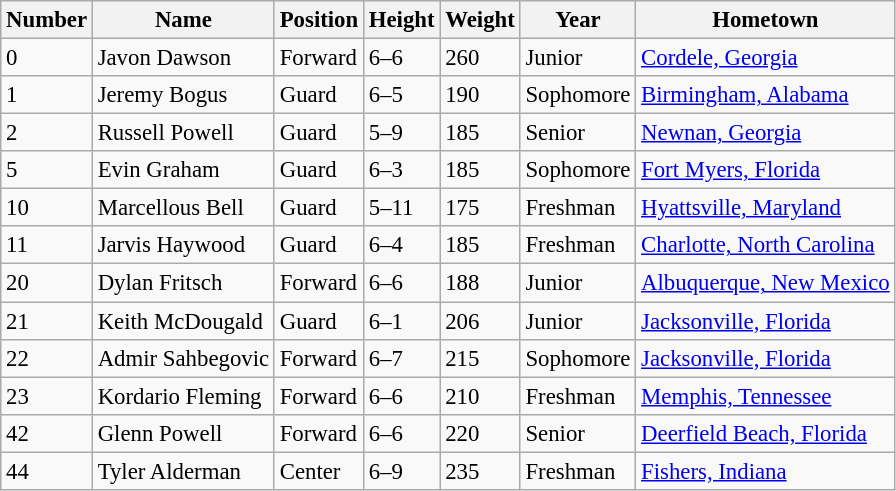<table class="wikitable" style="font-size: 95%;">
<tr>
<th>Number</th>
<th>Name</th>
<th>Position</th>
<th>Height</th>
<th>Weight</th>
<th>Year</th>
<th>Hometown</th>
</tr>
<tr>
<td>0</td>
<td>Javon Dawson</td>
<td>Forward</td>
<td>6–6</td>
<td>260</td>
<td>Junior</td>
<td><a href='#'>Cordele, Georgia</a></td>
</tr>
<tr>
<td>1</td>
<td>Jeremy Bogus</td>
<td>Guard</td>
<td>6–5</td>
<td>190</td>
<td>Sophomore</td>
<td><a href='#'>Birmingham, Alabama</a></td>
</tr>
<tr>
<td>2</td>
<td>Russell Powell</td>
<td>Guard</td>
<td>5–9</td>
<td>185</td>
<td>Senior</td>
<td><a href='#'>Newnan, Georgia</a></td>
</tr>
<tr>
<td>5</td>
<td>Evin Graham</td>
<td>Guard</td>
<td>6–3</td>
<td>185</td>
<td>Sophomore</td>
<td><a href='#'>Fort Myers, Florida</a></td>
</tr>
<tr>
<td>10</td>
<td>Marcellous Bell</td>
<td>Guard</td>
<td>5–11</td>
<td>175</td>
<td>Freshman</td>
<td><a href='#'>Hyattsville, Maryland</a></td>
</tr>
<tr>
<td>11</td>
<td>Jarvis Haywood</td>
<td>Guard</td>
<td>6–4</td>
<td>185</td>
<td>Freshman</td>
<td><a href='#'>Charlotte, North Carolina</a></td>
</tr>
<tr>
<td>20</td>
<td>Dylan Fritsch</td>
<td>Forward</td>
<td>6–6</td>
<td>188</td>
<td>Junior</td>
<td><a href='#'>Albuquerque, New Mexico</a></td>
</tr>
<tr>
<td>21</td>
<td>Keith McDougald</td>
<td>Guard</td>
<td>6–1</td>
<td>206</td>
<td>Junior</td>
<td><a href='#'>Jacksonville, Florida</a></td>
</tr>
<tr>
<td>22</td>
<td>Admir Sahbegovic</td>
<td>Forward</td>
<td>6–7</td>
<td>215</td>
<td>Sophomore</td>
<td><a href='#'>Jacksonville, Florida</a></td>
</tr>
<tr>
<td>23</td>
<td>Kordario Fleming</td>
<td>Forward</td>
<td>6–6</td>
<td>210</td>
<td>Freshman</td>
<td><a href='#'>Memphis, Tennessee</a></td>
</tr>
<tr>
<td>42</td>
<td>Glenn Powell</td>
<td>Forward</td>
<td>6–6</td>
<td>220</td>
<td>Senior</td>
<td><a href='#'>Deerfield Beach, Florida</a></td>
</tr>
<tr>
<td>44</td>
<td>Tyler Alderman</td>
<td>Center</td>
<td>6–9</td>
<td>235</td>
<td>Freshman</td>
<td><a href='#'>Fishers, Indiana</a></td>
</tr>
</table>
